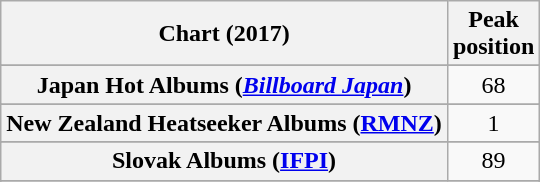<table class="wikitable sortable plainrowheaders" style="text-align:center">
<tr>
<th scope="col">Chart (2017)</th>
<th scope="col">Peak<br>position</th>
</tr>
<tr>
</tr>
<tr>
</tr>
<tr>
</tr>
<tr>
</tr>
<tr>
</tr>
<tr>
</tr>
<tr>
</tr>
<tr>
<th scope="row">Japan Hot Albums (<em><a href='#'>Billboard Japan</a></em>)</th>
<td>68</td>
</tr>
<tr>
</tr>
<tr>
<th scope="row">New Zealand Heatseeker Albums (<a href='#'>RMNZ</a>)</th>
<td>1</td>
</tr>
<tr>
</tr>
<tr>
<th scope="row">Slovak Albums (<a href='#'>IFPI</a>)</th>
<td>89</td>
</tr>
<tr>
</tr>
<tr>
</tr>
<tr>
</tr>
<tr>
</tr>
<tr>
</tr>
<tr>
</tr>
<tr>
</tr>
</table>
